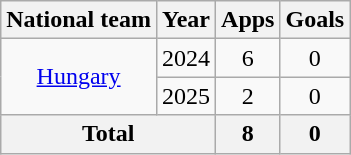<table class="wikitable" style="text-align:center">
<tr>
<th>National team</th>
<th>Year</th>
<th>Apps</th>
<th>Goals</th>
</tr>
<tr>
<td rowspan="2"><a href='#'>Hungary</a></td>
<td>2024</td>
<td>6</td>
<td>0</td>
</tr>
<tr>
<td>2025</td>
<td>2</td>
<td>0</td>
</tr>
<tr>
<th colspan="2">Total</th>
<th>8</th>
<th>0</th>
</tr>
</table>
